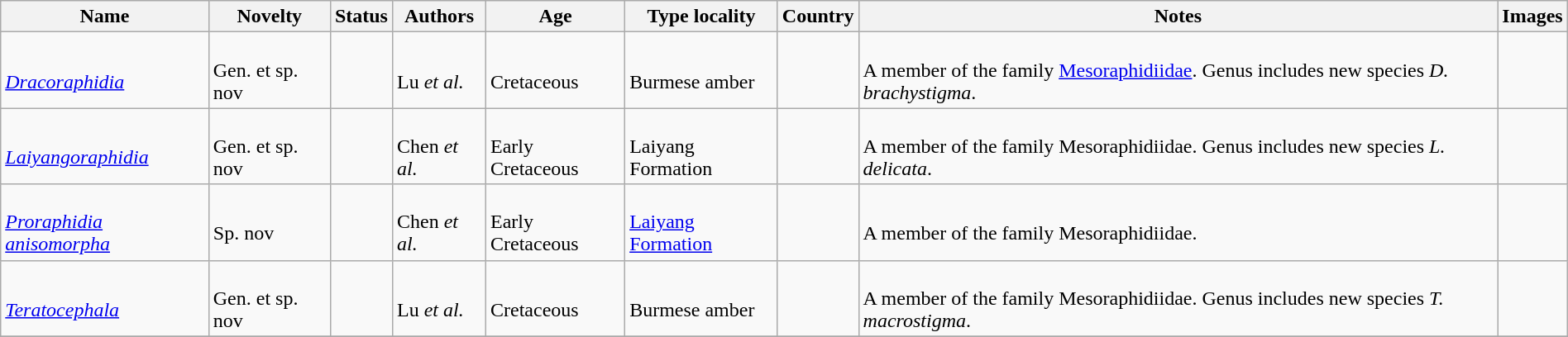<table class="wikitable sortable" align="center" width="100%">
<tr>
<th>Name</th>
<th>Novelty</th>
<th>Status</th>
<th>Authors</th>
<th>Age</th>
<th>Type locality</th>
<th>Country</th>
<th>Notes</th>
<th>Images</th>
</tr>
<tr>
<td><br><em><a href='#'>Dracoraphidia</a></em></td>
<td><br>Gen. et sp. nov</td>
<td></td>
<td><br>Lu <em>et al.</em></td>
<td><br>Cretaceous</td>
<td><br>Burmese amber</td>
<td><br></td>
<td><br>A member of the family <a href='#'>Mesoraphidiidae</a>. Genus includes new species <em>D. brachystigma</em>.</td>
<td></td>
</tr>
<tr>
<td><br><em><a href='#'>Laiyangoraphidia</a></em></td>
<td><br>Gen. et sp. nov</td>
<td></td>
<td><br>Chen <em>et al.</em></td>
<td><br>Early Cretaceous</td>
<td><br>Laiyang Formation</td>
<td><br></td>
<td><br>A member of the family Mesoraphidiidae. Genus includes new species <em>L. delicata</em>.</td>
<td></td>
</tr>
<tr>
<td><br><em><a href='#'>Proraphidia anisomorpha</a></em></td>
<td><br>Sp. nov</td>
<td></td>
<td><br>Chen <em>et al.</em></td>
<td><br>Early Cretaceous</td>
<td><br><a href='#'>Laiyang Formation</a></td>
<td><br></td>
<td><br>A member of the family Mesoraphidiidae.</td>
<td></td>
</tr>
<tr>
<td><br><em><a href='#'>Teratocephala</a></em></td>
<td><br>Gen. et sp. nov</td>
<td></td>
<td><br>Lu <em>et al.</em></td>
<td><br>Cretaceous</td>
<td><br>Burmese amber</td>
<td><br></td>
<td><br>A member of the family Mesoraphidiidae. Genus includes new species <em>T. macrostigma</em>.</td>
<td></td>
</tr>
<tr>
</tr>
</table>
